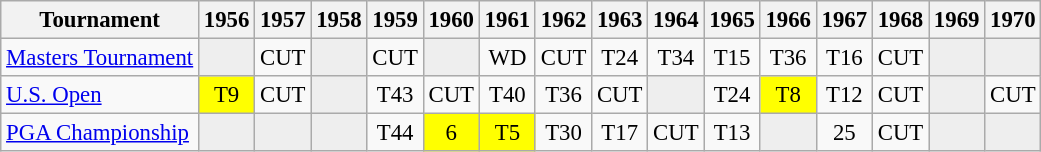<table class="wikitable" style="font-size:95%;text-align:center;">
<tr>
<th>Tournament</th>
<th>1956</th>
<th>1957</th>
<th>1958</th>
<th>1959</th>
<th>1960</th>
<th>1961</th>
<th>1962</th>
<th>1963</th>
<th>1964</th>
<th>1965</th>
<th>1966</th>
<th>1967</th>
<th>1968</th>
<th>1969</th>
<th>1970</th>
</tr>
<tr>
<td align=left><a href='#'>Masters Tournament</a></td>
<td style="background:#eeeeee;"></td>
<td>CUT</td>
<td style="background:#eeeeee;"></td>
<td>CUT</td>
<td style="background:#eeeeee;"></td>
<td>WD</td>
<td>CUT</td>
<td>T24</td>
<td>T34</td>
<td>T15</td>
<td>T36</td>
<td>T16</td>
<td>CUT</td>
<td style="background:#eeeeee;"></td>
<td style="background:#eeeeee;"></td>
</tr>
<tr>
<td align=left><a href='#'>U.S. Open</a></td>
<td style="background:yellow;">T9</td>
<td>CUT</td>
<td style="background:#eeeeee;"></td>
<td>T43</td>
<td>CUT</td>
<td>T40</td>
<td>T36</td>
<td>CUT</td>
<td style="background:#eeeeee;"></td>
<td>T24</td>
<td style="background:yellow;">T8</td>
<td>T12</td>
<td>CUT</td>
<td style="background:#eeeeee;"></td>
<td>CUT</td>
</tr>
<tr>
<td align=left><a href='#'>PGA Championship</a></td>
<td style="background:#eeeeee;"></td>
<td style="background:#eeeeee;"></td>
<td style="background:#eeeeee;"></td>
<td>T44</td>
<td style="background:yellow;">6</td>
<td style="background:yellow;">T5</td>
<td>T30</td>
<td>T17</td>
<td>CUT</td>
<td>T13</td>
<td style="background:#eeeeee;"></td>
<td>25</td>
<td>CUT</td>
<td style="background:#eeeeee;"></td>
<td style="background:#eeeeee;"></td>
</tr>
</table>
